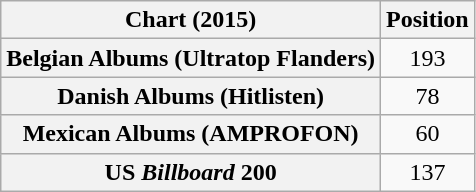<table class="wikitable sortable plainrowheaders">
<tr>
<th>Chart (2015)</th>
<th>Position</th>
</tr>
<tr>
<th scope="row">Belgian Albums (Ultratop Flanders)</th>
<td style="text-align:center;">193</td>
</tr>
<tr>
<th scope="row">Danish Albums (Hitlisten)</th>
<td align=center>78</td>
</tr>
<tr>
<th scope="row">Mexican Albums (AMPROFON)</th>
<td align="center">60</td>
</tr>
<tr>
<th scope="row">US <em>Billboard</em> 200</th>
<td style="text-align:center;">137</td>
</tr>
</table>
